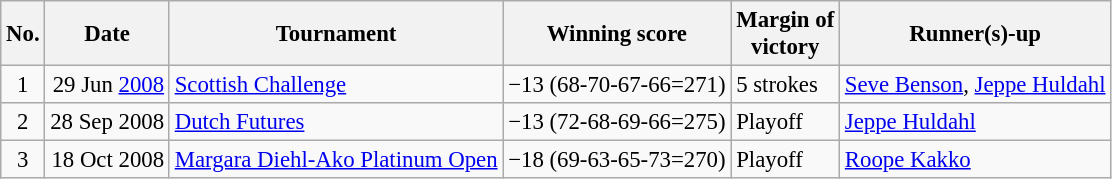<table class="wikitable" style="font-size:95%;">
<tr>
<th>No.</th>
<th>Date</th>
<th>Tournament</th>
<th>Winning score</th>
<th>Margin of<br>victory</th>
<th>Runner(s)-up</th>
</tr>
<tr>
<td align=center>1</td>
<td align=right>29 Jun <a href='#'>2008</a></td>
<td><a href='#'>Scottish Challenge</a></td>
<td>−13 (68-70-67-66=271)</td>
<td>5 strokes</td>
<td> <a href='#'>Seve Benson</a>,  <a href='#'>Jeppe Huldahl</a></td>
</tr>
<tr>
<td align=center>2</td>
<td align=right>28 Sep 2008</td>
<td><a href='#'>Dutch Futures</a></td>
<td>−13 (72-68-69-66=275)</td>
<td>Playoff</td>
<td> <a href='#'>Jeppe Huldahl</a></td>
</tr>
<tr>
<td align=center>3</td>
<td align=right>18 Oct 2008</td>
<td><a href='#'>Margara Diehl-Ako Platinum Open</a></td>
<td>−18 (69-63-65-73=270)</td>
<td>Playoff</td>
<td> <a href='#'>Roope Kakko</a></td>
</tr>
</table>
